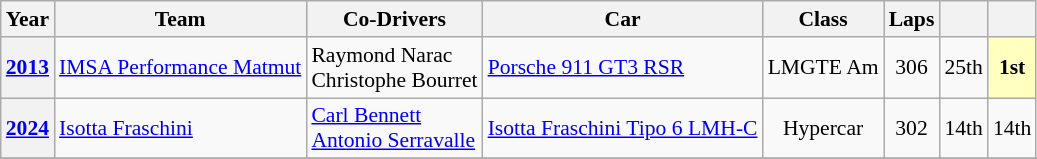<table class="wikitable" style="text-align:center; font-size:90%">
<tr>
<th>Year</th>
<th>Team</th>
<th>Co-Drivers</th>
<th>Car</th>
<th>Class</th>
<th>Laps</th>
<th></th>
<th></th>
</tr>
<tr>
<th><a href='#'>2013</a></th>
<td align="left"> <a href='#'>IMSA Performance Matmut</a></td>
<td align="left"> Raymond Narac<br> Christophe Bourret</td>
<td align="left"><a href='#'>Porsche 911 GT3 RSR</a></td>
<td align="center">LMGTE Am</td>
<td align="center">306</td>
<td align="center">25th</td>
<td align="center" style="background:#FFFFBF;"><strong>1st</strong></td>
</tr>
<tr>
<th><a href='#'>2024</a></th>
<td align="left"> <a href='#'>Isotta Fraschini</a></td>
<td align="left"> <a href='#'>Carl Bennett</a><br> <a href='#'>Antonio Serravalle</a></td>
<td align="left"><a href='#'>Isotta Fraschini Tipo 6 LMH-C</a></td>
<td>Hypercar</td>
<td>302</td>
<td>14th</td>
<td>14th</td>
</tr>
<tr>
</tr>
</table>
